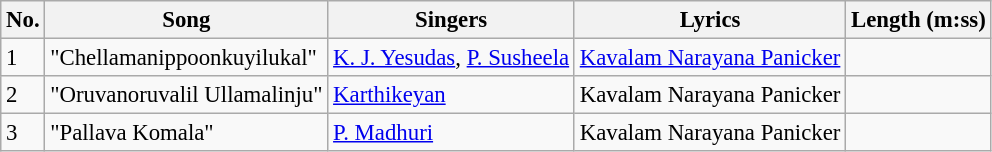<table class="wikitable" style="font-size:95%;">
<tr>
<th>No.</th>
<th>Song</th>
<th>Singers</th>
<th>Lyrics</th>
<th>Length (m:ss)</th>
</tr>
<tr>
<td>1</td>
<td>"Chellamanippoonkuyilukal"</td>
<td><a href='#'>K. J. Yesudas</a>, <a href='#'>P. Susheela</a></td>
<td><a href='#'>Kavalam Narayana Panicker</a></td>
<td></td>
</tr>
<tr>
<td>2</td>
<td>"Oruvanoruvalil Ullamalinju"</td>
<td><a href='#'>Karthikeyan</a></td>
<td>Kavalam Narayana Panicker</td>
<td></td>
</tr>
<tr>
<td>3</td>
<td>"Pallava Komala"</td>
<td><a href='#'>P. Madhuri</a></td>
<td>Kavalam Narayana Panicker</td>
<td></td>
</tr>
</table>
